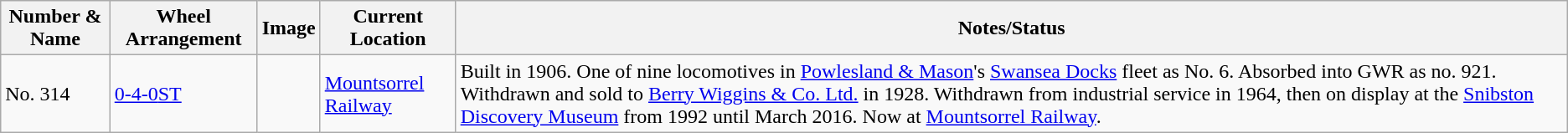<table class="wikitable sortable">
<tr>
<th>Number & Name</th>
<th>Wheel Arrangement</th>
<th class="unsortable">Image</th>
<th>Current Location</th>
<th>Notes/Status</th>
</tr>
<tr>
<td>No. 314</td>
<td><a href='#'>0-4-0</a><a href='#'>ST</a></td>
<td></td>
<td><a href='#'>Mountsorrel Railway</a></td>
<td>Built in 1906. One of nine locomotives in <a href='#'>Powlesland & Mason</a>'s <a href='#'>Swansea Docks</a> fleet as No. 6. Absorbed into GWR as no. 921. Withdrawn and sold to <a href='#'>Berry Wiggins & Co. Ltd.</a> in 1928. Withdrawn from industrial service in 1964, then on display at the <a href='#'>Snibston Discovery Museum</a> from 1992 until March 2016. Now at <a href='#'>Mountsorrel Railway</a>.</td>
</tr>
</table>
